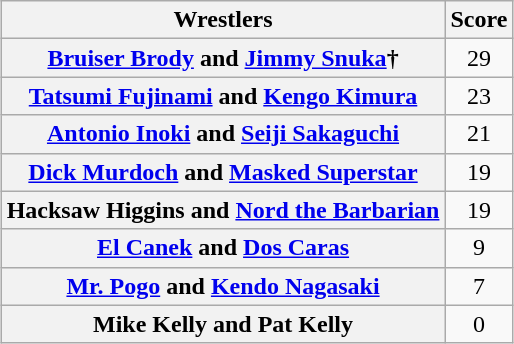<table class="wikitable" style="margin: 1em auto 1em auto;text-align:center">
<tr>
<th>Wrestlers</th>
<th>Score</th>
</tr>
<tr>
<th><a href='#'>Bruiser Brody</a> and <a href='#'>Jimmy Snuka</a>†</th>
<td>29</td>
</tr>
<tr>
<th><a href='#'>Tatsumi Fujinami</a> and <a href='#'>Kengo Kimura</a></th>
<td>23</td>
</tr>
<tr>
<th><a href='#'>Antonio Inoki</a> and <a href='#'>Seiji Sakaguchi</a></th>
<td>21</td>
</tr>
<tr>
<th><a href='#'>Dick Murdoch</a> and <a href='#'>Masked Superstar</a></th>
<td>19</td>
</tr>
<tr>
<th>Hacksaw Higgins and <a href='#'>Nord the Barbarian</a></th>
<td>19</td>
</tr>
<tr>
<th><a href='#'>El Canek</a> and <a href='#'>Dos Caras</a></th>
<td>9</td>
</tr>
<tr>
<th><a href='#'>Mr. Pogo</a> and <a href='#'>Kendo Nagasaki</a></th>
<td>7</td>
</tr>
<tr>
<th>Mike Kelly and Pat Kelly</th>
<td>0</td>
</tr>
</table>
